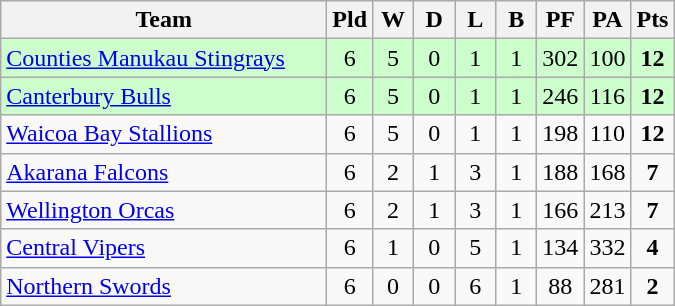<table class="wikitable" style="text-align:center;">
<tr>
<th width=210>Team</th>
<th width=20 abbr="Played">Pld</th>
<th width=20 abbr="Won">W</th>
<th width=20 abbr="Drawn">D</th>
<th width=20 abbr="Lost">L</th>
<th width=20 abbr="Bye">B</th>
<th width=20 abbr="Points for">PF</th>
<th width=20 abbr="Points against">PA</th>
<th width=20 abbr="Points">Pts</th>
</tr>
<tr style="background: #ccffcc;">
<td style="text-align:left;"><a href='#'>Counties Manukau Stingrays</a></td>
<td>6</td>
<td>5</td>
<td>0</td>
<td>1</td>
<td>1</td>
<td>302</td>
<td>100</td>
<td><strong>12</strong></td>
</tr>
<tr style="background: #ccffcc;">
<td style="text-align:left;"><a href='#'>Canterbury Bulls</a></td>
<td>6</td>
<td>5</td>
<td>0</td>
<td>1</td>
<td>1</td>
<td>246</td>
<td>116</td>
<td><strong>12</strong></td>
</tr>
<tr>
<td style="text-align:left;"><a href='#'>Waicoa Bay Stallions</a></td>
<td>6</td>
<td>5</td>
<td>0</td>
<td>1</td>
<td>1</td>
<td>198</td>
<td>110</td>
<td><strong>12</strong></td>
</tr>
<tr>
<td style="text-align:left;"><a href='#'>Akarana Falcons</a></td>
<td>6</td>
<td>2</td>
<td>1</td>
<td>3</td>
<td>1</td>
<td>188</td>
<td>168</td>
<td><strong>7</strong></td>
</tr>
<tr>
<td style="text-align:left;"><a href='#'>Wellington Orcas</a></td>
<td>6</td>
<td>2</td>
<td>1</td>
<td>3</td>
<td>1</td>
<td>166</td>
<td>213</td>
<td><strong>7</strong></td>
</tr>
<tr>
<td style="text-align:left;"><a href='#'>Central Vipers</a></td>
<td>6</td>
<td>1</td>
<td>0</td>
<td>5</td>
<td>1</td>
<td>134</td>
<td>332</td>
<td><strong>4</strong></td>
</tr>
<tr>
<td style="text-align:left;"><a href='#'>Northern Swords</a></td>
<td>6</td>
<td>0</td>
<td>0</td>
<td>6</td>
<td>1</td>
<td>88</td>
<td>281</td>
<td><strong>2</strong></td>
</tr>
</table>
